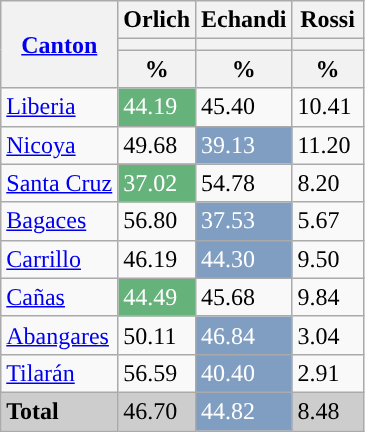<table class="wikitable mw-collapsible mw-collapsed">
<tr>
<th rowspan="3"><a href='#'>Canton</a></th>
<th colspan="1" width="40px">Orlich</th>
<th colspan="1" width="40px">Echandi</th>
<th colspan="1" width="40px">Rossi</th>
</tr>
<tr>
<th style="background:"></th>
<th style="background:"></th>
<th style="background:"></th>
</tr>
<tr>
<th data-sort-type="number">%</th>
<th data-sort-type="number">%</th>
<th data-sort-type="number">%</th>
</tr>
<tr>
<td align="left"><a href='#'>Liberia</a></td>
<td style="background:#66B27B; color:white;">44.19</td>
<td style="background:">45.40</td>
<td>10.41</td>
</tr>
<tr>
<td align="left"><a href='#'>Nicoya</a></td>
<td style="background:">49.68</td>
<td style="background:#809ec1; color:white;">39.13</td>
<td>11.20</td>
</tr>
<tr>
<td align="left"><a href='#'>Santa Cruz</a></td>
<td style="background:#66B27B; color:white;">37.02</td>
<td style="background:">54.78</td>
<td>8.20</td>
</tr>
<tr>
<td align="left"><a href='#'>Bagaces</a></td>
<td style="background:">56.80</td>
<td style="background:#809ec1; color:white;">37.53</td>
<td>5.67</td>
</tr>
<tr>
<td align="left"><a href='#'>Carrillo</a></td>
<td style="background:">46.19</td>
<td style="background:#809ec1; color:white;">44.30</td>
<td>9.50</td>
</tr>
<tr>
<td align="left"><a href='#'>Cañas</a></td>
<td style="background:#66B27B; color:white;">44.49</td>
<td style="background:">45.68</td>
<td>9.84</td>
</tr>
<tr>
<td align="left"><a href='#'>Abangares</a></td>
<td style="background:">50.11</td>
<td style="background:#809ec1; color:white;">46.84</td>
<td>3.04</td>
</tr>
<tr>
<td align="left"><a href='#'>Tilarán</a></td>
<td style="background:">56.59</td>
<td style="background:#809ec1; color:white;">40.40</td>
<td>2.91</td>
</tr>
<tr style="background:#CDCDCD;">
<td align="left"><strong>Total</strong></td>
<td style="background:">46.70</td>
<td style="background:#809ec1; color:white;">44.82</td>
<td>8.48</td>
</tr>
</table>
